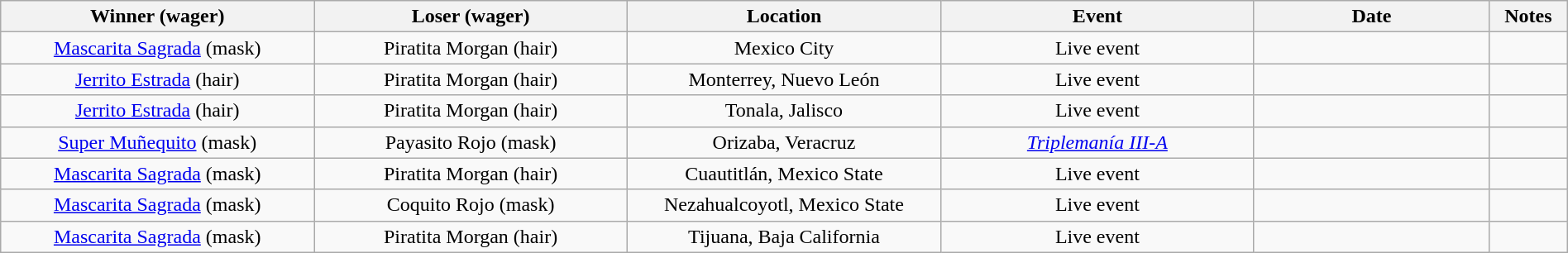<table class="wikitable sortable" width=100%  style="text-align: center">
<tr>
<th width=20% scope="col">Winner (wager)</th>
<th width=20% scope="col">Loser (wager)</th>
<th width=20% scope="col">Location</th>
<th width=20% scope="col">Event</th>
<th width=15% scope="col">Date</th>
<th class="unsortable" width=5% scope="col">Notes</th>
</tr>
<tr>
<td><a href='#'>Mascarita Sagrada</a> (mask)</td>
<td>Piratita Morgan (hair)</td>
<td>Mexico City</td>
<td>Live event</td>
<td></td>
<td></td>
</tr>
<tr>
<td><a href='#'>Jerrito Estrada</a> (hair)</td>
<td>Piratita Morgan (hair)</td>
<td>Monterrey, Nuevo León</td>
<td>Live event</td>
<td></td>
<td></td>
</tr>
<tr>
<td><a href='#'>Jerrito Estrada</a> (hair)</td>
<td>Piratita Morgan (hair)</td>
<td>Tonala, Jalisco</td>
<td>Live event</td>
<td></td>
<td></td>
</tr>
<tr>
<td><a href='#'>Super Muñequito</a> (mask)</td>
<td>Payasito Rojo (mask)</td>
<td>Orizaba, Veracruz</td>
<td><em><a href='#'>Triplemanía III-A</a></em></td>
<td></td>
<td></td>
</tr>
<tr>
<td><a href='#'>Mascarita Sagrada</a> (mask)</td>
<td>Piratita Morgan (hair)</td>
<td>Cuautitlán, Mexico State</td>
<td>Live event</td>
<td></td>
<td></td>
</tr>
<tr>
<td><a href='#'>Mascarita Sagrada</a> (mask)</td>
<td>Coquito Rojo (mask)</td>
<td>Nezahualcoyotl, Mexico State</td>
<td>Live event</td>
<td></td>
<td></td>
</tr>
<tr>
<td><a href='#'>Mascarita Sagrada</a> (mask)</td>
<td>Piratita Morgan (hair)</td>
<td>Tijuana, Baja California</td>
<td>Live event</td>
<td></td>
<td></td>
</tr>
</table>
